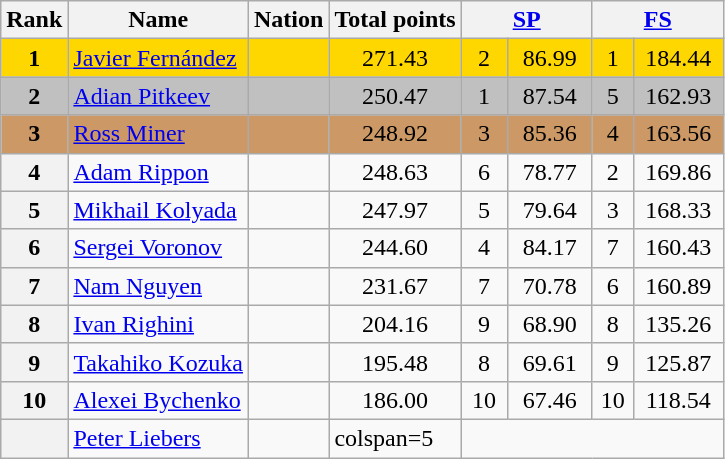<table class="wikitable sortable">
<tr>
<th>Rank</th>
<th>Name</th>
<th>Nation</th>
<th>Total points</th>
<th colspan="2" width="80px"><a href='#'>SP</a></th>
<th colspan="2" width="80px"><a href='#'>FS</a></th>
</tr>
<tr bgcolor="gold">
<td align="center"><strong>1</strong></td>
<td><a href='#'>Javier Fernández</a></td>
<td></td>
<td align="center">271.43</td>
<td align="center">2</td>
<td align="center">86.99</td>
<td align="center">1</td>
<td align="center">184.44</td>
</tr>
<tr bgcolor="silver">
<td align="center"><strong>2</strong></td>
<td><a href='#'>Adian Pitkeev</a></td>
<td></td>
<td align="center">250.47</td>
<td align="center">1</td>
<td align="center">87.54</td>
<td align="center">5</td>
<td align="center">162.93</td>
</tr>
<tr bgcolor="cc9966">
<td align="center"><strong>3</strong></td>
<td><a href='#'>Ross Miner</a></td>
<td></td>
<td align="center">248.92</td>
<td align="center">3</td>
<td align="center">85.36</td>
<td align="center">4</td>
<td align="center">163.56</td>
</tr>
<tr>
<th>4</th>
<td><a href='#'>Adam Rippon</a></td>
<td></td>
<td align="center">248.63</td>
<td align="center">6</td>
<td align="center">78.77</td>
<td align="center">2</td>
<td align="center">169.86</td>
</tr>
<tr>
<th>5</th>
<td><a href='#'>Mikhail Kolyada</a></td>
<td></td>
<td align="center">247.97</td>
<td align="center">5</td>
<td align="center">79.64</td>
<td align="center">3</td>
<td align="center">168.33</td>
</tr>
<tr>
<th>6</th>
<td><a href='#'>Sergei Voronov</a></td>
<td></td>
<td align="center">244.60</td>
<td align="center">4</td>
<td align="center">84.17</td>
<td align="center">7</td>
<td align="center">160.43</td>
</tr>
<tr>
<th>7</th>
<td><a href='#'>Nam Nguyen</a></td>
<td></td>
<td align="center">231.67</td>
<td align="center">7</td>
<td align="center">70.78</td>
<td align="center">6</td>
<td align="center">160.89</td>
</tr>
<tr>
<th>8</th>
<td><a href='#'>Ivan Righini</a></td>
<td></td>
<td align="center">204.16</td>
<td align="center">9</td>
<td align="center">68.90</td>
<td align="center">8</td>
<td align="center">135.26</td>
</tr>
<tr>
<th>9</th>
<td><a href='#'>Takahiko Kozuka</a></td>
<td></td>
<td align="center">195.48</td>
<td align="center">8</td>
<td align="center">69.61</td>
<td align="center">9</td>
<td align="center">125.87</td>
</tr>
<tr>
<th>10</th>
<td><a href='#'>Alexei Bychenko</a></td>
<td></td>
<td align="center">186.00</td>
<td align="center">10</td>
<td align="center">67.46</td>
<td align="center">10</td>
<td align="center">118.54</td>
</tr>
<tr>
<th></th>
<td><a href='#'>Peter Liebers</a></td>
<td></td>
<td>colspan=5 </td>
</tr>
</table>
